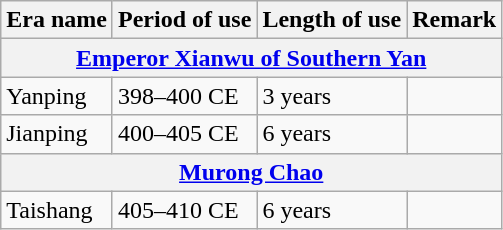<table class="wikitable">
<tr>
<th>Era name</th>
<th>Period of use</th>
<th>Length of use</th>
<th>Remark</th>
</tr>
<tr>
<th colspan="4"><a href='#'>Emperor Xianwu of Southern Yan</a><br></th>
</tr>
<tr>
<td>Yanping<br></td>
<td>398–400 CE</td>
<td>3 years</td>
<td></td>
</tr>
<tr>
<td>Jianping<br></td>
<td>400–405 CE</td>
<td>6 years</td>
<td></td>
</tr>
<tr>
<th colspan="4"><a href='#'>Murong Chao</a><br></th>
</tr>
<tr>
<td>Taishang<br></td>
<td>405–410 CE</td>
<td>6 years</td>
<td></td>
</tr>
</table>
